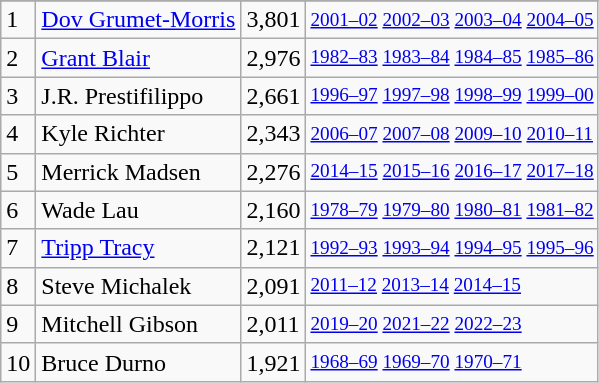<table class="wikitable">
<tr>
</tr>
<tr>
<td>1</td>
<td><a href='#'>Dov Grumet-Morris</a></td>
<td>3,801</td>
<td style="font-size:80%;"><a href='#'>2001–02</a> <a href='#'>2002–03</a> <a href='#'>2003–04</a> <a href='#'>2004–05</a></td>
</tr>
<tr>
<td>2</td>
<td><a href='#'>Grant Blair</a></td>
<td>2,976</td>
<td style="font-size:80%;"><a href='#'>1982–83</a> <a href='#'>1983–84</a> <a href='#'>1984–85</a> <a href='#'>1985–86</a></td>
</tr>
<tr>
<td>3</td>
<td>J.R. Prestifilippo</td>
<td>2,661</td>
<td style="font-size:80%;"><a href='#'>1996–97</a> <a href='#'>1997–98</a> <a href='#'>1998–99</a> <a href='#'>1999–00</a></td>
</tr>
<tr>
<td>4</td>
<td>Kyle Richter</td>
<td>2,343</td>
<td style="font-size:80%;"><a href='#'>2006–07</a> <a href='#'>2007–08</a> <a href='#'>2009–10</a> <a href='#'>2010–11</a></td>
</tr>
<tr>
<td>5</td>
<td>Merrick Madsen</td>
<td>2,276</td>
<td style="font-size:80%;"><a href='#'>2014–15</a> <a href='#'>2015–16</a> <a href='#'>2016–17</a> <a href='#'>2017–18</a></td>
</tr>
<tr>
<td>6</td>
<td>Wade Lau</td>
<td>2,160</td>
<td style="font-size:80%;"><a href='#'>1978–79</a> <a href='#'>1979–80</a> <a href='#'>1980–81</a> <a href='#'>1981–82</a></td>
</tr>
<tr>
<td>7</td>
<td><a href='#'>Tripp Tracy</a></td>
<td>2,121</td>
<td style="font-size:80%;"><a href='#'>1992–93</a> <a href='#'>1993–94</a> <a href='#'>1994–95</a> <a href='#'>1995–96</a></td>
</tr>
<tr>
<td>8</td>
<td>Steve Michalek</td>
<td>2,091</td>
<td style="font-size:80%;"><a href='#'>2011–12</a> <a href='#'>2013–14</a> <a href='#'>2014–15</a></td>
</tr>
<tr>
<td>9</td>
<td>Mitchell Gibson</td>
<td>2,011</td>
<td style="font-size:80%;"><a href='#'>2019–20</a> <a href='#'>2021–22</a> <a href='#'>2022–23</a></td>
</tr>
<tr>
<td>10</td>
<td>Bruce Durno</td>
<td>1,921</td>
<td style="font-size:80%;"><a href='#'>1968–69</a> <a href='#'>1969–70</a> <a href='#'>1970–71</a></td>
</tr>
</table>
